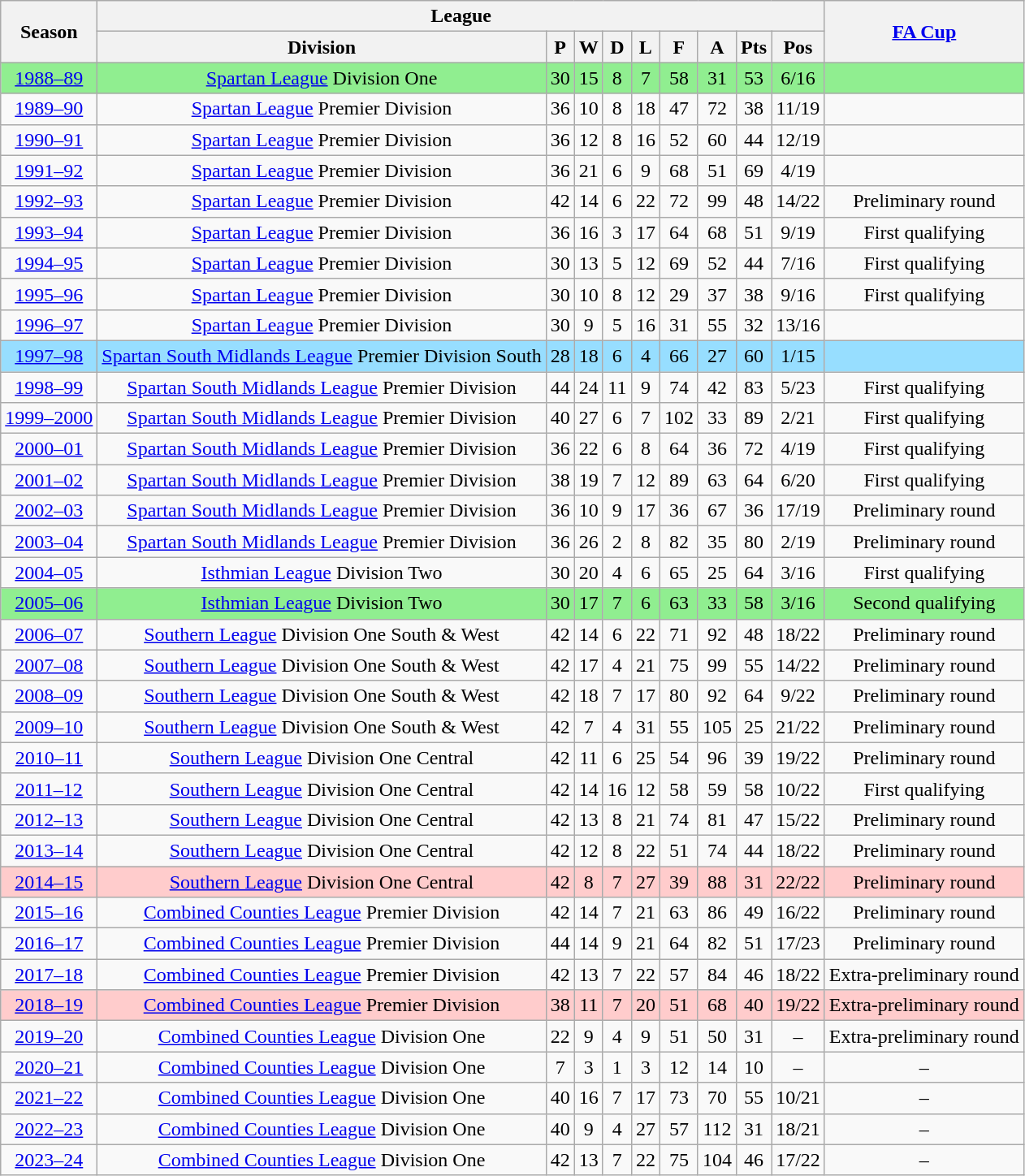<table class="wikitable" style=text-align:center>
<tr>
<th rowspan=2>Season</th>
<th colspan=9>League</th>
<th rowspan=2><a href='#'>FA Cup</a></th>
</tr>
<tr>
<th>Division</th>
<th>P</th>
<th>W</th>
<th>D</th>
<th>L</th>
<th>F</th>
<th>A</th>
<th>Pts</th>
<th>Pos</th>
</tr>
<tr style="background:#90EE90">
<td><a href='#'>1988–89</a></td>
<td><a href='#'>Spartan League</a> Division One</td>
<td>30</td>
<td>15</td>
<td>8</td>
<td>7</td>
<td>58</td>
<td>31</td>
<td>53</td>
<td>6/16</td>
<td></td>
</tr>
<tr>
<td><a href='#'>1989–90</a></td>
<td><a href='#'>Spartan League</a> Premier Division</td>
<td>36</td>
<td>10</td>
<td>8</td>
<td>18</td>
<td>47</td>
<td>72</td>
<td>38</td>
<td>11/19</td>
<td></td>
</tr>
<tr>
<td><a href='#'>1990–91</a></td>
<td><a href='#'>Spartan League</a> Premier Division</td>
<td>36</td>
<td>12</td>
<td>8</td>
<td>16</td>
<td>52</td>
<td>60</td>
<td>44</td>
<td>12/19</td>
<td></td>
</tr>
<tr>
<td><a href='#'>1991–92</a></td>
<td><a href='#'>Spartan League</a> Premier Division</td>
<td>36</td>
<td>21</td>
<td>6</td>
<td>9</td>
<td>68</td>
<td>51</td>
<td>69</td>
<td>4/19</td>
<td></td>
</tr>
<tr>
<td><a href='#'>1992–93</a></td>
<td><a href='#'>Spartan League</a> Premier Division</td>
<td>42</td>
<td>14</td>
<td>6</td>
<td>22</td>
<td>72</td>
<td>99</td>
<td>48</td>
<td>14/22</td>
<td>Preliminary round</td>
</tr>
<tr>
<td><a href='#'>1993–94</a></td>
<td><a href='#'>Spartan League</a> Premier Division</td>
<td>36</td>
<td>16</td>
<td>3</td>
<td>17</td>
<td>64</td>
<td>68</td>
<td>51</td>
<td>9/19</td>
<td>First qualifying</td>
</tr>
<tr>
<td><a href='#'>1994–95</a></td>
<td><a href='#'>Spartan League</a> Premier Division</td>
<td>30</td>
<td>13</td>
<td>5</td>
<td>12</td>
<td>69</td>
<td>52</td>
<td>44</td>
<td>7/16</td>
<td>First qualifying</td>
</tr>
<tr>
<td><a href='#'>1995–96</a></td>
<td><a href='#'>Spartan League</a> Premier Division</td>
<td>30</td>
<td>10</td>
<td>8</td>
<td>12</td>
<td>29</td>
<td>37</td>
<td>38</td>
<td>9/16</td>
<td>First qualifying</td>
</tr>
<tr>
<td><a href='#'>1996–97</a></td>
<td><a href='#'>Spartan League</a> Premier Division</td>
<td>30</td>
<td>9</td>
<td>5</td>
<td>16</td>
<td>31</td>
<td>55</td>
<td>32</td>
<td>13/16</td>
<td></td>
</tr>
<tr style="background: #97DEFF;">
<td><a href='#'>1997–98</a></td>
<td><a href='#'>Spartan South Midlands League</a> Premier Division South</td>
<td>28</td>
<td>18</td>
<td>6</td>
<td>4</td>
<td>66</td>
<td>27</td>
<td>60</td>
<td>1/15</td>
<td></td>
</tr>
<tr>
<td><a href='#'>1998–99</a></td>
<td><a href='#'>Spartan South Midlands League</a> Premier Division</td>
<td>44</td>
<td>24</td>
<td>11</td>
<td>9</td>
<td>74</td>
<td>42</td>
<td>83</td>
<td>5/23</td>
<td>First qualifying</td>
</tr>
<tr>
<td><a href='#'>1999–2000</a></td>
<td><a href='#'>Spartan South Midlands League</a> Premier Division</td>
<td>40</td>
<td>27</td>
<td>6</td>
<td>7</td>
<td>102</td>
<td>33</td>
<td>89</td>
<td>2/21</td>
<td>First qualifying</td>
</tr>
<tr>
<td><a href='#'>2000–01</a></td>
<td><a href='#'>Spartan South Midlands League</a> Premier Division</td>
<td>36</td>
<td>22</td>
<td>6</td>
<td>8</td>
<td>64</td>
<td>36</td>
<td>72</td>
<td>4/19</td>
<td>First qualifying</td>
</tr>
<tr>
<td><a href='#'>2001–02</a></td>
<td><a href='#'>Spartan South Midlands League</a> Premier Division</td>
<td>38</td>
<td>19</td>
<td>7</td>
<td>12</td>
<td>89</td>
<td>63</td>
<td>64</td>
<td>6/20</td>
<td>First qualifying</td>
</tr>
<tr>
<td><a href='#'>2002–03</a></td>
<td><a href='#'>Spartan South Midlands League</a> Premier Division</td>
<td>36</td>
<td>10</td>
<td>9</td>
<td>17</td>
<td>36</td>
<td>67</td>
<td>36</td>
<td>17/19</td>
<td>Preliminary round</td>
</tr>
<tr>
<td><a href='#'>2003–04</a></td>
<td><a href='#'>Spartan South Midlands League</a> Premier Division</td>
<td>36</td>
<td>26</td>
<td>2</td>
<td>8</td>
<td>82</td>
<td>35</td>
<td>80</td>
<td>2/19</td>
<td>Preliminary round</td>
</tr>
<tr>
<td><a href='#'>2004–05</a></td>
<td><a href='#'>Isthmian League</a> Division Two</td>
<td>30</td>
<td>20</td>
<td>4</td>
<td>6</td>
<td>65</td>
<td>25</td>
<td>64</td>
<td>3/16</td>
<td>First qualifying</td>
</tr>
<tr style="background:#90EE90">
<td><a href='#'>2005–06</a></td>
<td><a href='#'>Isthmian League</a> Division Two</td>
<td>30</td>
<td>17</td>
<td>7</td>
<td>6</td>
<td>63</td>
<td>33</td>
<td>58</td>
<td>3/16</td>
<td>Second qualifying</td>
</tr>
<tr>
<td><a href='#'>2006–07</a></td>
<td><a href='#'>Southern League</a> Division One South & West</td>
<td>42</td>
<td>14</td>
<td>6</td>
<td>22</td>
<td>71</td>
<td>92</td>
<td>48</td>
<td>18/22</td>
<td>Preliminary round</td>
</tr>
<tr>
<td><a href='#'>2007–08</a></td>
<td><a href='#'>Southern League</a> Division One South & West</td>
<td>42</td>
<td>17</td>
<td>4</td>
<td>21</td>
<td>75</td>
<td>99</td>
<td>55</td>
<td>14/22</td>
<td>Preliminary round</td>
</tr>
<tr>
<td><a href='#'>2008–09</a></td>
<td><a href='#'>Southern League</a> Division One South & West</td>
<td>42</td>
<td>18</td>
<td>7</td>
<td>17</td>
<td>80</td>
<td>92</td>
<td>64</td>
<td>9/22</td>
<td>Preliminary round</td>
</tr>
<tr>
<td><a href='#'>2009–10</a></td>
<td><a href='#'>Southern League</a> Division One South & West</td>
<td>42</td>
<td>7</td>
<td>4</td>
<td>31</td>
<td>55</td>
<td>105</td>
<td>25</td>
<td>21/22</td>
<td>Preliminary round</td>
</tr>
<tr>
<td><a href='#'>2010–11</a></td>
<td><a href='#'>Southern League</a> Division One Central</td>
<td>42</td>
<td>11</td>
<td>6</td>
<td>25</td>
<td>54</td>
<td>96</td>
<td>39</td>
<td>19/22</td>
<td>Preliminary round</td>
</tr>
<tr>
<td><a href='#'>2011–12</a></td>
<td><a href='#'>Southern League</a> Division One Central</td>
<td>42</td>
<td>14</td>
<td>16</td>
<td>12</td>
<td>58</td>
<td>59</td>
<td>58</td>
<td>10/22</td>
<td>First qualifying</td>
</tr>
<tr 4>
<td><a href='#'>2012–13</a></td>
<td><a href='#'>Southern League</a> Division One Central</td>
<td>42</td>
<td>13</td>
<td>8</td>
<td>21</td>
<td>74</td>
<td>81</td>
<td>47</td>
<td>15/22</td>
<td>Preliminary round</td>
</tr>
<tr>
<td><a href='#'>2013–14</a></td>
<td><a href='#'>Southern League</a> Division One Central</td>
<td>42</td>
<td>12</td>
<td>8</td>
<td>22</td>
<td>51</td>
<td>74</td>
<td>44</td>
<td>18/22</td>
<td>Preliminary round</td>
</tr>
<tr style="background:#ffcccc">
<td><a href='#'>2014–15</a></td>
<td><a href='#'>Southern League</a> Division One Central</td>
<td>42</td>
<td>8</td>
<td>7</td>
<td>27</td>
<td>39</td>
<td>88</td>
<td>31</td>
<td>22/22</td>
<td>Preliminary round</td>
</tr>
<tr>
<td><a href='#'>2015–16</a></td>
<td><a href='#'>Combined Counties League</a> Premier Division</td>
<td>42</td>
<td>14</td>
<td>7</td>
<td>21</td>
<td>63</td>
<td>86</td>
<td>49</td>
<td>16/22</td>
<td>Preliminary round</td>
</tr>
<tr>
<td><a href='#'>2016–17</a></td>
<td><a href='#'>Combined Counties League</a> Premier Division</td>
<td>44</td>
<td>14</td>
<td>9</td>
<td>21</td>
<td>64</td>
<td>82</td>
<td>51</td>
<td>17/23</td>
<td>Preliminary round</td>
</tr>
<tr>
<td><a href='#'>2017–18</a></td>
<td><a href='#'>Combined Counties League</a> Premier Division</td>
<td>42</td>
<td>13</td>
<td>7</td>
<td>22</td>
<td>57</td>
<td>84</td>
<td>46</td>
<td>18/22</td>
<td>Extra-preliminary round</td>
</tr>
<tr style="background:#ffcccc">
<td><a href='#'>2018–19</a></td>
<td><a href='#'>Combined Counties League</a> Premier Division</td>
<td>38</td>
<td>11</td>
<td>7</td>
<td>20</td>
<td>51</td>
<td>68</td>
<td>40</td>
<td>19/22</td>
<td>Extra-preliminary round</td>
</tr>
<tr>
<td><a href='#'>2019–20</a></td>
<td><a href='#'>Combined Counties League</a> Division One</td>
<td>22</td>
<td>9</td>
<td>4</td>
<td>9</td>
<td>51</td>
<td>50</td>
<td>31</td>
<td>–</td>
<td>Extra-preliminary round</td>
</tr>
<tr>
<td><a href='#'>2020–21</a></td>
<td><a href='#'>Combined Counties League</a> Division One</td>
<td>7</td>
<td>3</td>
<td>1</td>
<td>3</td>
<td>12</td>
<td>14</td>
<td>10</td>
<td>–</td>
<td>–</td>
</tr>
<tr>
<td><a href='#'>2021–22</a></td>
<td><a href='#'>Combined Counties League</a> Division One</td>
<td>40</td>
<td>16</td>
<td>7</td>
<td>17</td>
<td>73</td>
<td>70</td>
<td>55</td>
<td>10/21</td>
<td>–</td>
</tr>
<tr>
<td><a href='#'>2022–23</a></td>
<td><a href='#'>Combined Counties League</a> Division One</td>
<td>40</td>
<td>9</td>
<td>4</td>
<td>27</td>
<td>57</td>
<td>112</td>
<td>31</td>
<td>18/21</td>
<td>–</td>
</tr>
<tr>
<td><a href='#'>2023–24</a></td>
<td><a href='#'>Combined Counties League</a> Division One</td>
<td>42</td>
<td>13</td>
<td>7</td>
<td>22</td>
<td>75</td>
<td>104</td>
<td>46</td>
<td>17/22</td>
<td>–</td>
</tr>
</table>
